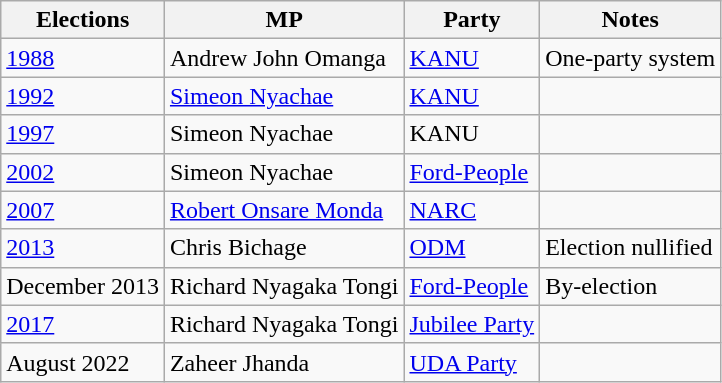<table class="wikitable">
<tr>
<th>Elections</th>
<th>MP </th>
<th>Party</th>
<th>Notes</th>
</tr>
<tr>
<td><a href='#'>1988</a></td>
<td>Andrew John Omanga</td>
<td><a href='#'>KANU</a></td>
<td>One-party system</td>
</tr>
<tr>
<td><a href='#'>1992</a></td>
<td><a href='#'>Simeon Nyachae</a></td>
<td><a href='#'>KANU</a></td>
<td></td>
</tr>
<tr>
<td><a href='#'>1997</a></td>
<td>Simeon Nyachae</td>
<td>KANU</td>
<td></td>
</tr>
<tr>
<td><a href='#'>2002</a></td>
<td>Simeon Nyachae</td>
<td><a href='#'>Ford-People</a></td>
<td></td>
</tr>
<tr>
<td><a href='#'>2007</a></td>
<td><a href='#'>Robert Onsare Monda</a></td>
<td><a href='#'>NARC</a></td>
<td></td>
</tr>
<tr>
<td><a href='#'>2013</a></td>
<td>Chris Bichage</td>
<td><a href='#'>ODM</a></td>
<td>Election nullified</td>
</tr>
<tr>
<td>December 2013</td>
<td>Richard Nyagaka Tongi</td>
<td><a href='#'>Ford-People</a></td>
<td>By-election</td>
</tr>
<tr>
<td><a href='#'>2017</a></td>
<td>Richard Nyagaka Tongi</td>
<td><a href='#'>Jubilee Party</a></td>
<td></td>
</tr>
<tr>
<td>August 2022</td>
<td>Zaheer Jhanda</td>
<td><a href='#'>UDA Party</a></td>
<td></td>
</tr>
</table>
